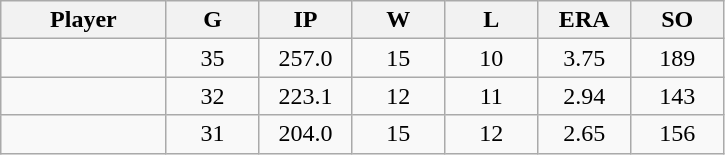<table class="wikitable sortable">
<tr>
<th bgcolor="#DDDDFF" width="16%">Player</th>
<th bgcolor="#DDDDFF" width="9%">G</th>
<th bgcolor="#DDDDFF" width="9%">IP</th>
<th bgcolor="#DDDDFF" width="9%">W</th>
<th bgcolor="#DDDDFF" width="9%">L</th>
<th bgcolor="#DDDDFF" width="9%">ERA</th>
<th bgcolor="#DDDDFF" width="9%">SO</th>
</tr>
<tr align="center">
<td></td>
<td>35</td>
<td>257.0</td>
<td>15</td>
<td>10</td>
<td>3.75</td>
<td>189</td>
</tr>
<tr align="center">
<td></td>
<td>32</td>
<td>223.1</td>
<td>12</td>
<td>11</td>
<td>2.94</td>
<td>143</td>
</tr>
<tr align="center">
<td></td>
<td>31</td>
<td>204.0</td>
<td>15</td>
<td>12</td>
<td>2.65</td>
<td>156</td>
</tr>
</table>
